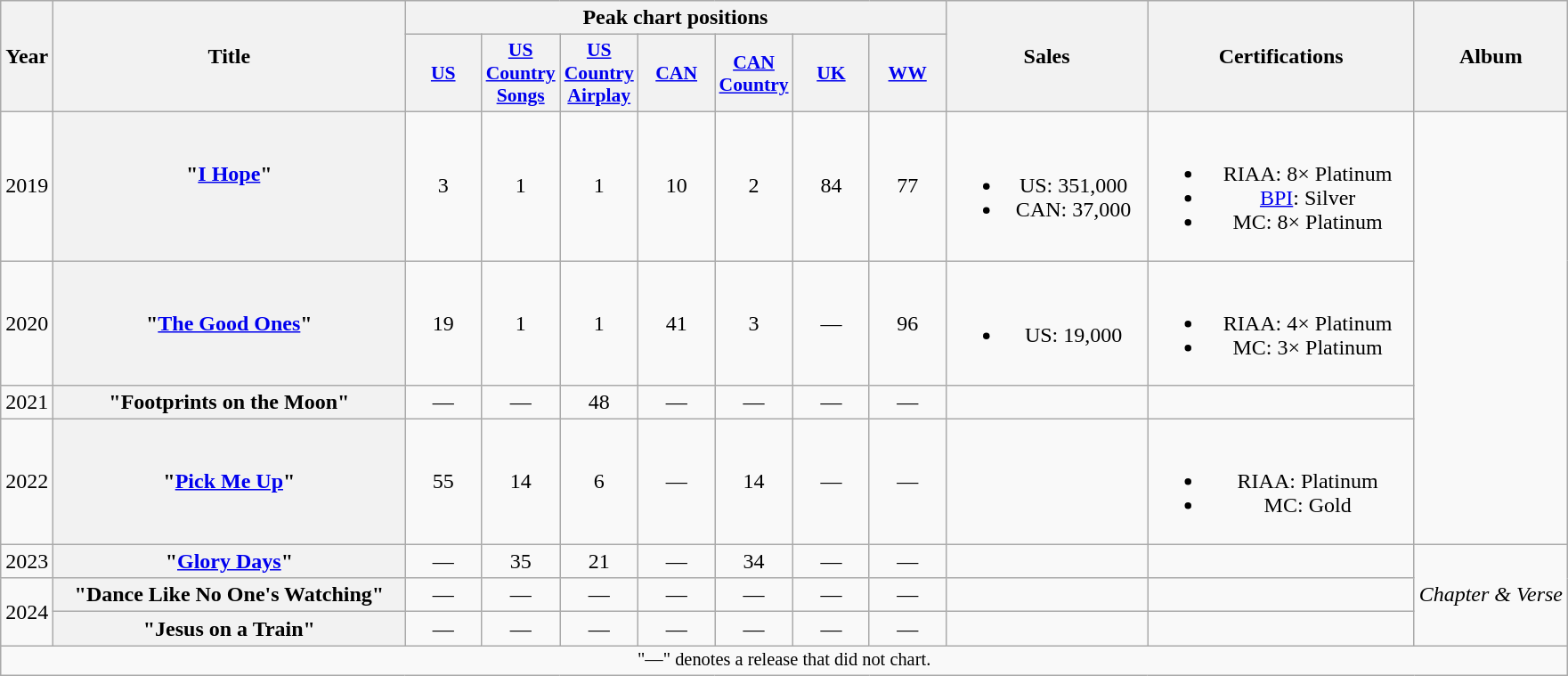<table class="wikitable plainrowheaders" style="text-align:center;">
<tr>
<th rowspan="2">Year</th>
<th rowspan="2" style="width:16em;">Title</th>
<th colspan="7">Peak chart positions</th>
<th rowspan="2" style="width:9em;">Sales</th>
<th rowspan="2" style="width:12em;">Certifications</th>
<th rowspan="2" rowspan="2">Album</th>
</tr>
<tr>
<th scope="col" style="width:3.5em;font-size:90%;"><a href='#'>US</a><br></th>
<th scope="col" style="width:3.5em;font-size:90%;"><a href='#'>US<br>Country Songs</a><br></th>
<th scope="col" style="width:3.5em;font-size:90%;"><a href='#'>US<br>Country Airplay</a><br></th>
<th scope="col" style="width:3.5em;font-size:90%;"><a href='#'>CAN</a><br></th>
<th scope="col" style="width:3.5em;font-size:90%;"><a href='#'>CAN<br>Country</a><br></th>
<th scope="col" style="width:3.5em;font-size:90%;"><a href='#'>UK</a><br></th>
<th scope="col" style="width:3.5em;font-size:90%;"><a href='#'>WW</a><br></th>
</tr>
<tr>
<td>2019</td>
<th scope="row">"<a href='#'>I Hope</a>"<br><br></th>
<td>3</td>
<td>1</td>
<td>1</td>
<td>10</td>
<td>2</td>
<td>84</td>
<td>77</td>
<td><br><ul><li>US: 351,000</li><li>CAN: 37,000</li></ul></td>
<td><br><ul><li>RIAA: 8× Platinum</li><li><a href='#'>BPI</a>: Silver</li><li>MC: 8× Platinum</li></ul></td>
<td rowspan="4"></td>
</tr>
<tr>
<td>2020</td>
<th scope="row">"<a href='#'>The Good Ones</a>"</th>
<td>19</td>
<td>1</td>
<td>1</td>
<td>41</td>
<td>3</td>
<td>—</td>
<td>96</td>
<td><br><ul><li>US: 19,000</li></ul></td>
<td><br><ul><li>RIAA: 4× Platinum</li><li>MC: 3× Platinum</li></ul></td>
</tr>
<tr>
<td>2021</td>
<th scope="row">"Footprints on the Moon"</th>
<td>—</td>
<td>—</td>
<td>48</td>
<td>—</td>
<td>—</td>
<td>—</td>
<td>—</td>
<td></td>
<td></td>
</tr>
<tr>
<td>2022</td>
<th scope="row">"<a href='#'>Pick Me Up</a>"</th>
<td>55</td>
<td>14</td>
<td>6</td>
<td>—</td>
<td>14</td>
<td>—</td>
<td>—</td>
<td></td>
<td><br><ul><li>RIAA: Platinum</li><li>MC: Gold</li></ul></td>
</tr>
<tr>
<td>2023</td>
<th scope="row">"<a href='#'>Glory Days</a>"</th>
<td>—</td>
<td>35</td>
<td>21</td>
<td>—</td>
<td>34</td>
<td>—</td>
<td>—</td>
<td></td>
<td></td>
<td rowspan="3"><em>Chapter & Verse</em></td>
</tr>
<tr>
<td rowspan="2">2024</td>
<th scope="row">"Dance Like No One's Watching"</th>
<td>—</td>
<td>—</td>
<td>—</td>
<td>—</td>
<td>—</td>
<td>—</td>
<td>—</td>
<td></td>
<td></td>
</tr>
<tr>
<th scope="row">"Jesus on a Train"</th>
<td>—</td>
<td>—</td>
<td>—</td>
<td>—</td>
<td>—</td>
<td>—</td>
<td>—</td>
<td></td>
<td></td>
</tr>
<tr>
<td style="font-size:85%" colspan="13">"—" denotes a release that did not chart.</td>
</tr>
</table>
